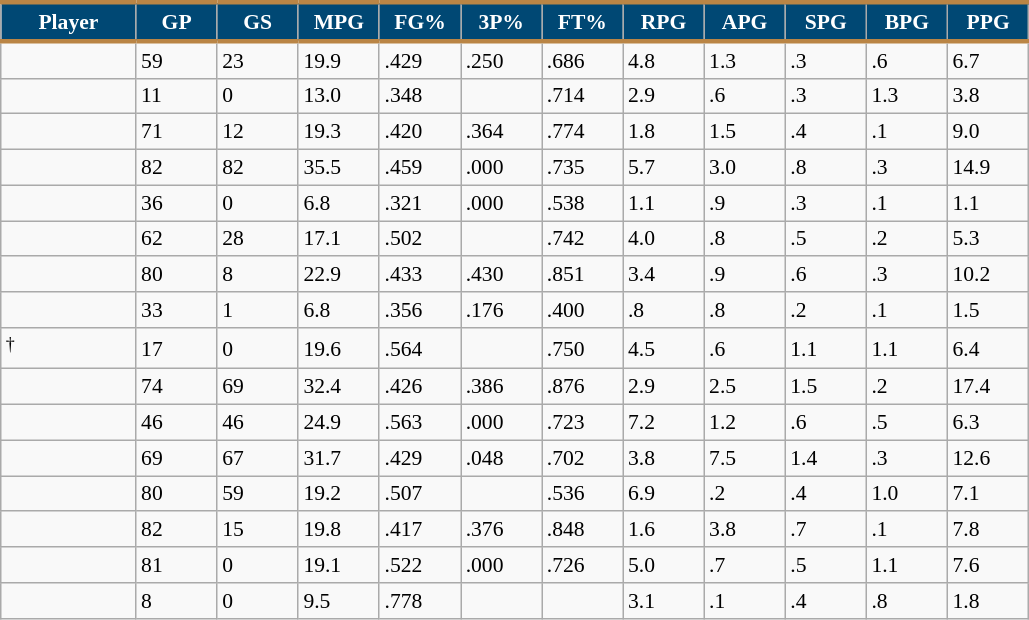<table class="wikitable sortable" style="font-size: 90%">
<tr>
<th style="background: #004874 ; color:#FFFFFF; border-top:#BA8545 3px solid; border-bottom:#BA8545 3px solid;"  width="10%">Player</th>
<th style="background: #004874 ; color:#FFFFFF; border-top:#BA8545 3px solid; border-bottom:#BA8545 3px solid;" width="6%">GP</th>
<th style="background: #004874 ; color:#FFFFFF; border-top:#BA8545 3px solid; border-bottom:#BA8545 3px solid;" width="6%">GS</th>
<th style="background: #004874 ; color:#FFFFFF; border-top:#BA8545 3px solid; border-bottom:#BA8545 3px solid;" width="6%">MPG</th>
<th style="background: #004874 ; color:#FFFFFF; border-top:#BA8545 3px solid; border-bottom:#BA8545 3px solid;" width="6%">FG%</th>
<th style="background: #004874 ; color:#FFFFFF; border-top:#BA8545 3px solid; border-bottom:#BA8545 3px solid;" width="6%">3P%</th>
<th style="background: #004874 ; color:#FFFFFF; border-top:#BA8545 3px solid; border-bottom:#BA8545 3px solid;" width="6%">FT%</th>
<th style="background: #004874 ; color:#FFFFFF; border-top:#BA8545 3px solid; border-bottom:#BA8545 3px solid;" width="6%">RPG</th>
<th style="background: #004874 ; color:#FFFFFF; border-top:#BA8545 3px solid; border-bottom:#BA8545 3px solid;" width="6%">APG</th>
<th style="background: #004874 ; color:#FFFFFF; border-top:#BA8545 3px solid; border-bottom:#BA8545 3px solid;" width="6%">SPG</th>
<th style="background: #004874 ; color:#FFFFFF; border-top:#BA8545 3px solid; border-bottom:#BA8545 3px solid;" width="6%">BPG</th>
<th style="background: #004874 ; color:#FFFFFF; border-top:#BA8545 3px solid; border-bottom:#BA8545 3px solid;" width="6%">PPG</th>
</tr>
<tr>
<td style="text-align:left;"></td>
<td>59</td>
<td>23</td>
<td>19.9</td>
<td>.429</td>
<td>.250</td>
<td>.686</td>
<td>4.8</td>
<td>1.3</td>
<td>.3</td>
<td>.6</td>
<td>6.7</td>
</tr>
<tr>
<td style="text-align:left;"></td>
<td>11</td>
<td>0</td>
<td>13.0</td>
<td>.348</td>
<td></td>
<td>.714</td>
<td>2.9</td>
<td>.6</td>
<td>.3</td>
<td>1.3</td>
<td>3.8</td>
</tr>
<tr>
<td style="text-align:left;"></td>
<td>71</td>
<td>12</td>
<td>19.3</td>
<td>.420</td>
<td>.364</td>
<td>.774</td>
<td>1.8</td>
<td>1.5</td>
<td>.4</td>
<td>.1</td>
<td>9.0</td>
</tr>
<tr>
<td style="text-align:left;"></td>
<td>82</td>
<td>82</td>
<td>35.5</td>
<td>.459</td>
<td>.000</td>
<td>.735</td>
<td>5.7</td>
<td>3.0</td>
<td>.8</td>
<td>.3</td>
<td>14.9</td>
</tr>
<tr>
<td style="text-align:left;"></td>
<td>36</td>
<td>0</td>
<td>6.8</td>
<td>.321</td>
<td>.000</td>
<td>.538</td>
<td>1.1</td>
<td>.9</td>
<td>.3</td>
<td>.1</td>
<td>1.1</td>
</tr>
<tr>
<td style="text-align:left;"></td>
<td>62</td>
<td>28</td>
<td>17.1</td>
<td>.502</td>
<td></td>
<td>.742</td>
<td>4.0</td>
<td>.8</td>
<td>.5</td>
<td>.2</td>
<td>5.3</td>
</tr>
<tr>
<td style="text-align:left;"></td>
<td>80</td>
<td>8</td>
<td>22.9</td>
<td>.433</td>
<td>.430</td>
<td>.851</td>
<td>3.4</td>
<td>.9</td>
<td>.6</td>
<td>.3</td>
<td>10.2</td>
</tr>
<tr>
<td style="text-align:left;"></td>
<td>33</td>
<td>1</td>
<td>6.8</td>
<td>.356</td>
<td>.176</td>
<td>.400</td>
<td>.8</td>
<td>.8</td>
<td>.2</td>
<td>.1</td>
<td>1.5</td>
</tr>
<tr>
<td style="text-align:left;"><sup>†</sup></td>
<td>17</td>
<td>0</td>
<td>19.6</td>
<td>.564</td>
<td></td>
<td>.750</td>
<td>4.5</td>
<td>.6</td>
<td>1.1</td>
<td>1.1</td>
<td>6.4</td>
</tr>
<tr>
<td style="text-align:left;"></td>
<td>74</td>
<td>69</td>
<td>32.4</td>
<td>.426</td>
<td>.386</td>
<td>.876</td>
<td>2.9</td>
<td>2.5</td>
<td>1.5</td>
<td>.2</td>
<td>17.4</td>
</tr>
<tr>
<td style="text-align:left;"></td>
<td>46</td>
<td>46</td>
<td>24.9</td>
<td>.563</td>
<td>.000</td>
<td>.723</td>
<td>7.2</td>
<td>1.2</td>
<td>.6</td>
<td>.5</td>
<td>6.3</td>
</tr>
<tr>
<td style="text-align:left;"></td>
<td>69</td>
<td>67</td>
<td>31.7</td>
<td>.429</td>
<td>.048</td>
<td>.702</td>
<td>3.8</td>
<td>7.5</td>
<td>1.4</td>
<td>.3</td>
<td>12.6</td>
</tr>
<tr>
<td style="text-align:left;"></td>
<td>80</td>
<td>59</td>
<td>19.2</td>
<td>.507</td>
<td></td>
<td>.536</td>
<td>6.9</td>
<td>.2</td>
<td>.4</td>
<td>1.0</td>
<td>7.1</td>
</tr>
<tr>
<td style="text-align:left;"></td>
<td>82</td>
<td>15</td>
<td>19.8</td>
<td>.417</td>
<td>.376</td>
<td>.848</td>
<td>1.6</td>
<td>3.8</td>
<td>.7</td>
<td>.1</td>
<td>7.8</td>
</tr>
<tr>
<td style="text-align:left;"></td>
<td>81</td>
<td>0</td>
<td>19.1</td>
<td>.522</td>
<td>.000</td>
<td>.726</td>
<td>5.0</td>
<td>.7</td>
<td>.5</td>
<td>1.1</td>
<td>7.6</td>
</tr>
<tr>
<td style="text-align:left;"></td>
<td>8</td>
<td>0</td>
<td>9.5</td>
<td>.778</td>
<td></td>
<td></td>
<td>3.1</td>
<td>.1</td>
<td>.4</td>
<td>.8</td>
<td>1.8</td>
</tr>
</table>
